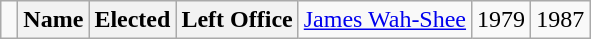<table class="wikitable">
<tr>
<td> </td>
<th><strong>Name </strong></th>
<th><strong>Elected</strong></th>
<th><strong>Left Office</strong><br></th>
<td><a href='#'>James Wah-Shee</a></td>
<td>1979</td>
<td>1987</td>
</tr>
</table>
